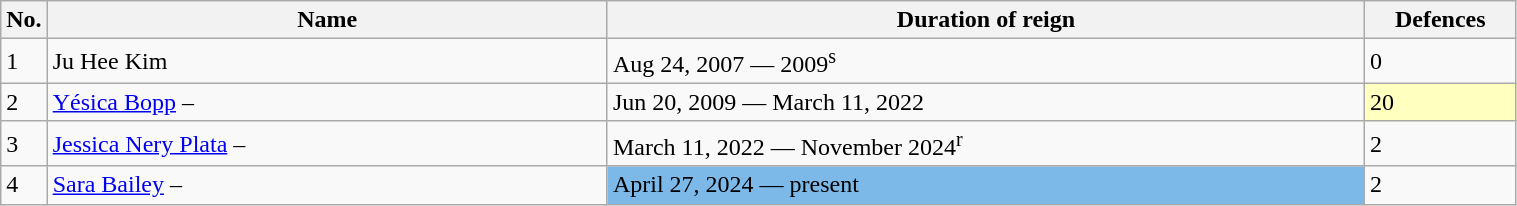<table class="wikitable" width=80%>
<tr>
<th width=3%>No.</th>
<th width=37%>Name</th>
<th width=50%>Duration of reign</th>
<th width=10%>Defences</th>
</tr>
<tr>
<td>1</td>
<td align=left> Ju Hee Kim</td>
<td>Aug 24, 2007 — 2009<sup>s</sup></td>
<td>0</td>
</tr>
<tr>
<td>2</td>
<td align=left> <a href='#'>Yésica Bopp</a> – <br></td>
<td>Jun 20, 2009 — March 11, 2022</td>
<td style="background:#ffffbf;" width=5px>20</td>
</tr>
<tr>
<td>3</td>
<td align=left> <a href='#'>Jessica Nery Plata</a> – <br></td>
<td>March 11, 2022 — November 2024<sup>r</sup></td>
<td>2</td>
</tr>
<tr>
<td>4</td>
<td align=left> <a href='#'>Sara Bailey</a> – <br></td>
<td style="background:#7CB9E8;" width=5px>April 27, 2024 — present</td>
<td>2</td>
</tr>
</table>
